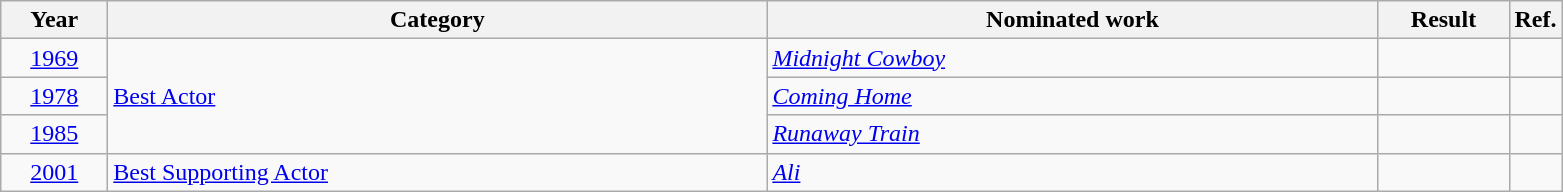<table class=wikitable>
<tr>
<th scope="col" style="width:4em;">Year</th>
<th scope="col" style="width:27em;">Category</th>
<th scope="col" style="width:25em;">Nominated work</th>
<th scope="col" style="width:5em;">Result</th>
<th>Ref.</th>
</tr>
<tr>
<td style="text-align:center;"><a href='#'>1969</a></td>
<td rowspan="3"><a href='#'>Best Actor</a></td>
<td><em><a href='#'>Midnight Cowboy</a></em></td>
<td></td>
<td align="center"></td>
</tr>
<tr>
<td style="text-align:center;"><a href='#'>1978</a></td>
<td><em><a href='#'>Coming Home</a></em></td>
<td></td>
<td align="center"></td>
</tr>
<tr>
<td style="text-align:center;"><a href='#'>1985</a></td>
<td><em><a href='#'>Runaway Train</a></em></td>
<td></td>
<td align="center"></td>
</tr>
<tr>
<td style="text-align:center;"><a href='#'>2001</a></td>
<td><a href='#'>Best Supporting Actor</a></td>
<td><em><a href='#'>Ali</a></em></td>
<td></td>
<td align="center"></td>
</tr>
</table>
